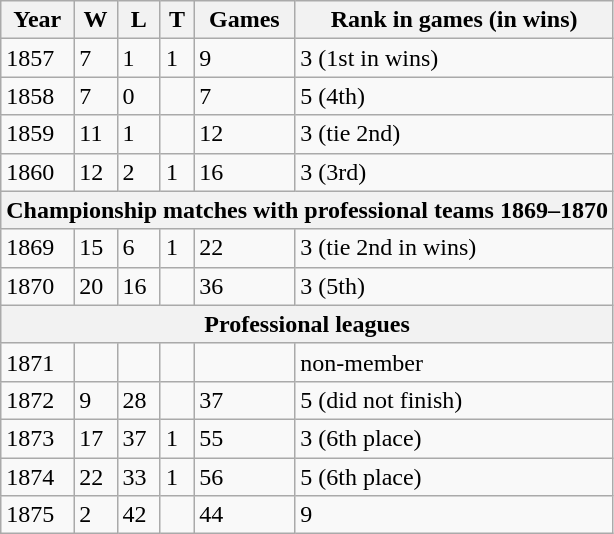<table class="wikitable">
<tr>
<th>Year</th>
<th>W</th>
<th>L</th>
<th>T</th>
<th>Games</th>
<th>Rank in games (in wins)</th>
</tr>
<tr>
<td>1857</td>
<td>7</td>
<td>1</td>
<td>1</td>
<td>9</td>
<td>3 (1st in wins)</td>
</tr>
<tr>
<td>1858</td>
<td>7</td>
<td>0</td>
<td></td>
<td>7</td>
<td>5 (4th)</td>
</tr>
<tr>
<td>1859</td>
<td>11</td>
<td>1</td>
<td></td>
<td>12</td>
<td>3 (tie 2nd)</td>
</tr>
<tr>
<td>1860</td>
<td>12</td>
<td>2</td>
<td>1</td>
<td>16</td>
<td>3 (3rd)</td>
</tr>
<tr>
<th colspan=6>Championship matches with professional teams 1869–1870</th>
</tr>
<tr>
<td>1869</td>
<td>15</td>
<td>6</td>
<td>1</td>
<td>22</td>
<td>3 (tie 2nd in wins)</td>
</tr>
<tr>
<td>1870</td>
<td>20</td>
<td>16</td>
<td></td>
<td>36</td>
<td>3 (5th)</td>
</tr>
<tr>
<th colspan=6>Professional leagues</th>
</tr>
<tr>
<td>1871</td>
<td></td>
<td></td>
<td></td>
<td></td>
<td>non-member</td>
</tr>
<tr>
<td>1872</td>
<td>9</td>
<td>28</td>
<td></td>
<td>37</td>
<td>5 (did not finish)</td>
</tr>
<tr>
<td>1873</td>
<td>17</td>
<td>37</td>
<td>1</td>
<td>55</td>
<td>3 (6th place)</td>
</tr>
<tr>
<td>1874</td>
<td>22</td>
<td>33</td>
<td>1</td>
<td>56</td>
<td>5 (6th place)</td>
</tr>
<tr>
<td>1875</td>
<td>2</td>
<td>42</td>
<td></td>
<td>44</td>
<td>9</td>
</tr>
</table>
